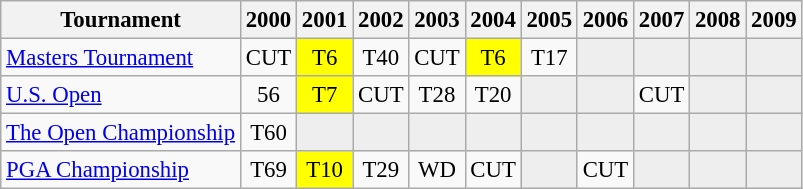<table class="wikitable" style="font-size:95%;text-align:center;">
<tr>
<th>Tournament</th>
<th>2000</th>
<th>2001</th>
<th>2002</th>
<th>2003</th>
<th>2004</th>
<th>2005</th>
<th>2006</th>
<th>2007</th>
<th>2008</th>
<th>2009</th>
</tr>
<tr>
<td align=left><a href='#'>Masters Tournament</a></td>
<td>CUT</td>
<td style="background:yellow;">T6</td>
<td>T40</td>
<td>CUT</td>
<td style="background:yellow;">T6</td>
<td>T17</td>
<td style="background:#eeeeee;"></td>
<td style="background:#eeeeee;"></td>
<td style="background:#eeeeee;"></td>
<td style="background:#eeeeee;"></td>
</tr>
<tr>
<td align=left><a href='#'>U.S. Open</a></td>
<td>56</td>
<td style="background:yellow;">T7</td>
<td>CUT</td>
<td>T28</td>
<td>T20</td>
<td style="background:#eeeeee;"></td>
<td style="background:#eeeeee;"></td>
<td>CUT</td>
<td style="background:#eeeeee;"></td>
<td style="background:#eeeeee;"></td>
</tr>
<tr>
<td align=left><a href='#'>The Open Championship</a></td>
<td>T60</td>
<td style="background:#eeeeee;"></td>
<td style="background:#eeeeee;"></td>
<td style="background:#eeeeee;"></td>
<td style="background:#eeeeee;"></td>
<td style="background:#eeeeee;"></td>
<td style="background:#eeeeee;"></td>
<td style="background:#eeeeee;"></td>
<td style="background:#eeeeee;"></td>
<td style="background:#eeeeee;"></td>
</tr>
<tr>
<td align=left><a href='#'>PGA Championship</a></td>
<td>T69</td>
<td style="background:yellow;">T10</td>
<td>T29</td>
<td>WD</td>
<td>CUT</td>
<td style="background:#eeeeee;"></td>
<td>CUT</td>
<td style="background:#eeeeee;"></td>
<td style="background:#eeeeee;"></td>
<td style="background:#eeeeee;"></td>
</tr>
</table>
